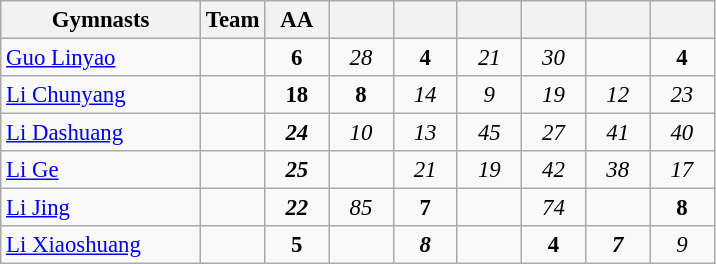<table class="wikitable sortable collapsible autocollapse plainrowheaders" style="text-align:center; font-size:95%;">
<tr>
<th width=28% class=unsortable>Gymnasts</th>
<th width=9% class=unsortable>Team</th>
<th width=9% class=unsortable>AA</th>
<th width=9% class=unsortable></th>
<th width=9% class=unsortable></th>
<th width=9% class=unsortable></th>
<th width=9% class=unsortable></th>
<th width=9% class=unsortable></th>
<th width=9% class=unsortable></th>
</tr>
<tr>
<td align=left><a href='#'>Guo Linyao</a></td>
<td></td>
<td><strong>6</strong></td>
<td><em>28</em></td>
<td><strong>4</strong></td>
<td><em>21</em></td>
<td><em>30</em></td>
<td></td>
<td><strong>4</strong></td>
</tr>
<tr>
<td align=left><a href='#'>Li Chunyang</a></td>
<td></td>
<td><strong>18</strong></td>
<td><strong>8</strong></td>
<td><em>14</em></td>
<td><em>9</em></td>
<td><em>19</em></td>
<td><em>12</em></td>
<td><em>23</em></td>
</tr>
<tr>
<td align=left><a href='#'>Li Dashuang</a></td>
<td></td>
<td><strong><em>24</em></strong></td>
<td><em>10</em></td>
<td><em>13</em></td>
<td><em>45</em></td>
<td><em>27</em></td>
<td><em>41</em></td>
<td><em>40</em></td>
</tr>
<tr>
<td align=left><a href='#'>Li Ge</a></td>
<td></td>
<td><strong><em>25</em></strong></td>
<td></td>
<td><em>21</em></td>
<td><em>19</em></td>
<td><em>42</em></td>
<td><em>38</em></td>
<td><em>17</em></td>
</tr>
<tr>
<td align=left><a href='#'>Li Jing</a></td>
<td></td>
<td><strong><em>22</em></strong></td>
<td><em>85</em></td>
<td><strong>7</strong></td>
<td></td>
<td><em>74</em></td>
<td></td>
<td><strong>8</strong></td>
</tr>
<tr>
<td align=left><a href='#'>Li Xiaoshuang</a></td>
<td></td>
<td><strong>5</strong></td>
<td></td>
<td><strong><em>8</em></strong></td>
<td></td>
<td><strong>4</strong></td>
<td><strong><em>7</em></strong></td>
<td><em>9</em></td>
</tr>
</table>
